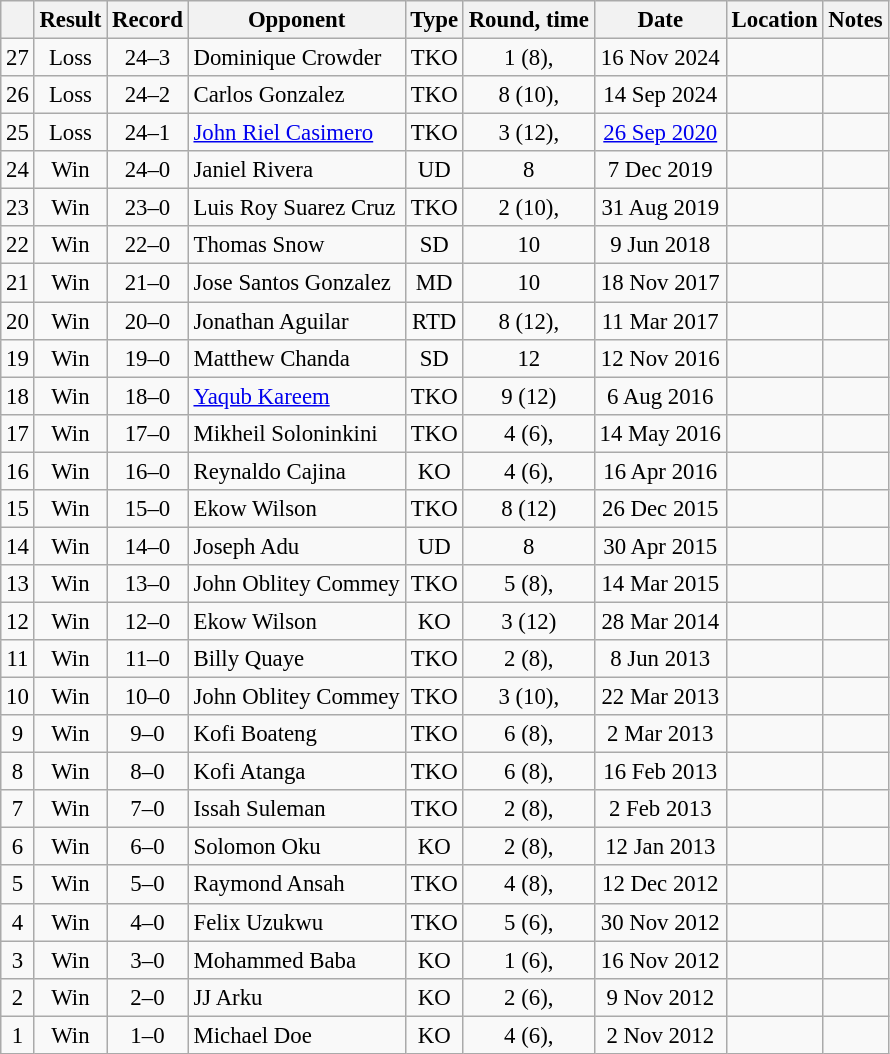<table class="wikitable" style="text-align:center; font-size:95%">
<tr>
<th></th>
<th>Result</th>
<th>Record</th>
<th>Opponent</th>
<th>Type</th>
<th>Round, time</th>
<th>Date</th>
<th>Location</th>
<th>Notes</th>
</tr>
<tr>
<td>27</td>
<td>Loss</td>
<td>24–3</td>
<td align=left>Dominique Crowder</td>
<td>TKO</td>
<td>1 (8), </td>
<td>16 Nov 2024</td>
<td align=left></td>
<td align=left></td>
</tr>
<tr>
<td>26</td>
<td>Loss</td>
<td>24–2</td>
<td align=left>Carlos Gonzalez</td>
<td>TKO</td>
<td>8 (10), </td>
<td>14 Sep 2024</td>
<td align=left></td>
<td align=left></td>
</tr>
<tr>
<td>25</td>
<td>Loss</td>
<td>24–1</td>
<td align=left><a href='#'>John Riel Casimero</a></td>
<td>TKO</td>
<td>3 (12), </td>
<td><a href='#'>26 Sep 2020</a></td>
<td align=left></td>
<td align=left></td>
</tr>
<tr>
<td>24</td>
<td>Win</td>
<td>24–0</td>
<td align=left>Janiel Rivera</td>
<td>UD</td>
<td>8</td>
<td>7 Dec 2019</td>
<td align=left></td>
<td></td>
</tr>
<tr>
<td>23</td>
<td>Win</td>
<td>23–0</td>
<td align=left>Luis Roy Suarez Cruz</td>
<td>TKO</td>
<td>2 (10), </td>
<td>31 Aug 2019</td>
<td align=left></td>
<td></td>
</tr>
<tr>
<td>22</td>
<td>Win</td>
<td>22–0</td>
<td align=left>Thomas Snow</td>
<td>SD</td>
<td>10</td>
<td>9 Jun 2018</td>
<td align=left></td>
<td align=left></td>
</tr>
<tr>
<td>21</td>
<td>Win</td>
<td>21–0</td>
<td align=left>Jose Santos Gonzalez</td>
<td>MD</td>
<td>10</td>
<td>18 Nov 2017</td>
<td align=left></td>
<td align=left></td>
</tr>
<tr>
<td>20</td>
<td>Win</td>
<td>20–0</td>
<td align=left>Jonathan Aguilar</td>
<td>RTD</td>
<td>8 (12), </td>
<td>11 Mar 2017</td>
<td align=left></td>
<td align=left></td>
</tr>
<tr>
<td>19</td>
<td>Win</td>
<td>19–0</td>
<td align=left>Matthew Chanda</td>
<td>SD</td>
<td>12</td>
<td>12 Nov 2016</td>
<td align=left></td>
<td align=left></td>
</tr>
<tr>
<td>18</td>
<td>Win</td>
<td>18–0</td>
<td align=left><a href='#'>Yaqub Kareem</a></td>
<td>TKO</td>
<td>9 (12)</td>
<td>6 Aug 2016</td>
<td align=left></td>
<td align=left></td>
</tr>
<tr>
<td>17</td>
<td>Win</td>
<td>17–0</td>
<td align=left>Mikheil Soloninkini</td>
<td>TKO</td>
<td>4 (6), </td>
<td>14 May 2016</td>
<td align=left></td>
<td></td>
</tr>
<tr>
<td>16</td>
<td>Win</td>
<td>16–0</td>
<td align=left>Reynaldo Cajina</td>
<td>KO</td>
<td>4 (6), </td>
<td>16 Apr 2016</td>
<td align=left></td>
<td></td>
</tr>
<tr>
<td>15</td>
<td>Win</td>
<td>15–0</td>
<td align=left>Ekow Wilson</td>
<td>TKO</td>
<td>8 (12)</td>
<td>26 Dec 2015</td>
<td align=left></td>
<td align=left></td>
</tr>
<tr>
<td>14</td>
<td>Win</td>
<td>14–0</td>
<td align=left>Joseph Adu</td>
<td>UD</td>
<td>8</td>
<td>30 Apr 2015</td>
<td align=left></td>
<td></td>
</tr>
<tr>
<td>13</td>
<td>Win</td>
<td>13–0</td>
<td align=left>John Oblitey Commey</td>
<td>TKO</td>
<td>5 (8), </td>
<td>14 Mar 2015</td>
<td align=left></td>
<td></td>
</tr>
<tr>
<td>12</td>
<td>Win</td>
<td>12–0</td>
<td align=left>Ekow Wilson</td>
<td>KO</td>
<td>3 (12)</td>
<td>28 Mar 2014</td>
<td align=left></td>
<td align=left></td>
</tr>
<tr>
<td>11</td>
<td>Win</td>
<td>11–0</td>
<td align=left>Billy Quaye</td>
<td>TKO</td>
<td>2 (8), </td>
<td>8 Jun 2013</td>
<td align=left></td>
<td></td>
</tr>
<tr>
<td>10</td>
<td>Win</td>
<td>10–0</td>
<td align=left>John Oblitey Commey</td>
<td>TKO</td>
<td>3 (10), </td>
<td>22 Mar 2013</td>
<td align=left></td>
<td></td>
</tr>
<tr>
<td>9</td>
<td>Win</td>
<td>9–0</td>
<td align=left>Kofi Boateng</td>
<td>TKO</td>
<td>6 (8), </td>
<td>2 Mar 2013</td>
<td align=left></td>
<td></td>
</tr>
<tr>
<td>8</td>
<td>Win</td>
<td>8–0</td>
<td align=left>Kofi Atanga</td>
<td>TKO</td>
<td>6 (8), </td>
<td>16 Feb 2013</td>
<td align=left></td>
<td></td>
</tr>
<tr>
<td>7</td>
<td>Win</td>
<td>7–0</td>
<td align=left>Issah Suleman</td>
<td>TKO</td>
<td>2 (8), </td>
<td>2 Feb 2013</td>
<td align=left></td>
<td></td>
</tr>
<tr>
<td>6</td>
<td>Win</td>
<td>6–0</td>
<td align=left>Solomon Oku</td>
<td>KO</td>
<td>2 (8), </td>
<td>12 Jan 2013</td>
<td align=left></td>
<td></td>
</tr>
<tr>
<td>5</td>
<td>Win</td>
<td>5–0</td>
<td align=left>Raymond Ansah</td>
<td>TKO</td>
<td>4 (8), </td>
<td>12 Dec 2012</td>
<td align=left></td>
<td></td>
</tr>
<tr>
<td>4</td>
<td>Win</td>
<td>4–0</td>
<td align=left>Felix Uzukwu</td>
<td>TKO</td>
<td>5 (6), </td>
<td>30 Nov 2012</td>
<td align=left></td>
<td></td>
</tr>
<tr>
<td>3</td>
<td>Win</td>
<td>3–0</td>
<td align=left>Mohammed Baba</td>
<td>KO</td>
<td>1 (6), </td>
<td>16 Nov 2012</td>
<td align=left></td>
<td></td>
</tr>
<tr>
<td>2</td>
<td>Win</td>
<td>2–0</td>
<td align=left>JJ Arku</td>
<td>KO</td>
<td>2 (6), </td>
<td>9 Nov 2012</td>
<td align=left></td>
<td></td>
</tr>
<tr>
<td>1</td>
<td>Win</td>
<td>1–0</td>
<td align=left>Michael Doe</td>
<td>KO</td>
<td>4 (6), </td>
<td>2 Nov 2012</td>
<td align=left></td>
<td></td>
</tr>
</table>
